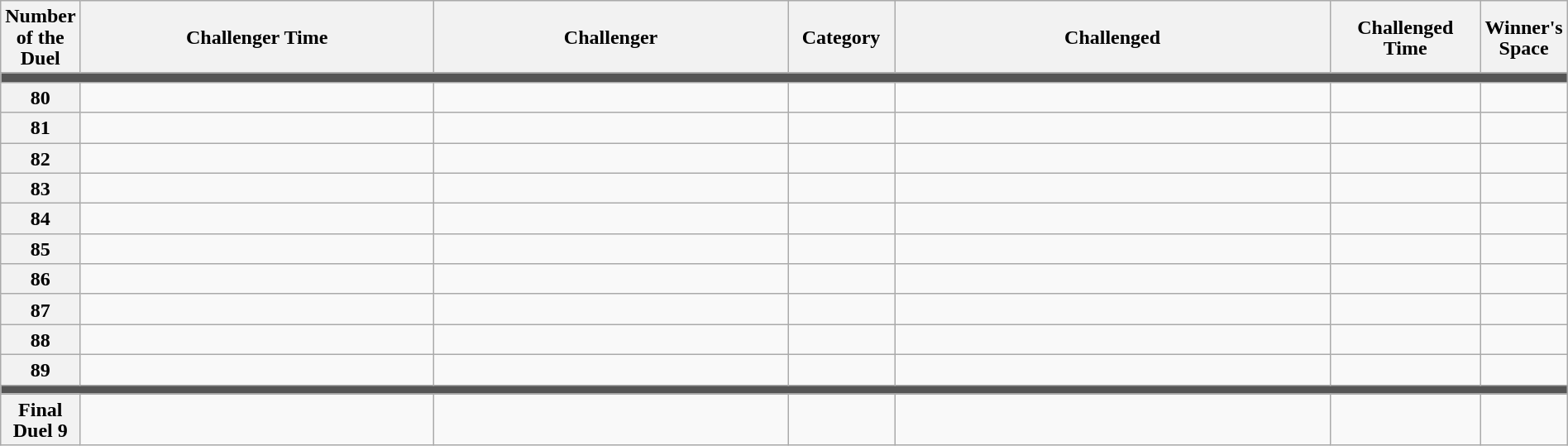<table class="wikitable" style="text-align:center; line-height:17px; width:100%">
<tr>
<th rowspan="1" scope="col" style="width:02%">Number of the Duel</th>
<th rowspan="1" scope="col" style="width:25%">Challenger Time</th>
<th rowspan="1" scope="col" style="width:25%">Challenger</th>
<th rowspan="1" scope="col" style="width:07%">Category</th>
<th rowspan="1" scope="col" style="width:31%">Challenged</th>
<th rowspan="1" scope="col" style="width:25%">Challenged Time</th>
<th rowspan="1" scope="col" style="width:25%">Winner's Space</th>
</tr>
<tr>
<td colspan="7" style="background:#555"></td>
</tr>
<tr>
<th>80</th>
<td></td>
<td></td>
<td></td>
<td></td>
<td></td>
<td></td>
</tr>
<tr>
<th>81</th>
<td></td>
<td></td>
<td></td>
<td></td>
<td></td>
<td></td>
</tr>
<tr>
<th>82</th>
<td></td>
<td></td>
<td></td>
<td></td>
<td></td>
<td></td>
</tr>
<tr>
<th>83</th>
<td></td>
<td></td>
<td></td>
<td></td>
<td></td>
<td></td>
</tr>
<tr>
<th>84</th>
<td></td>
<td></td>
<td></td>
<td></td>
<td></td>
<td></td>
</tr>
<tr>
<th>85</th>
<td></td>
<td></td>
<td></td>
<td></td>
<td></td>
<td></td>
</tr>
<tr>
<th>86</th>
<td></td>
<td></td>
<td></td>
<td></td>
<td></td>
<td></td>
</tr>
<tr>
<th>87</th>
<td></td>
<td></td>
<td></td>
<td></td>
<td></td>
<td></td>
</tr>
<tr>
<th>88</th>
<td></td>
<td></td>
<td></td>
<td></td>
<td></td>
<td></td>
</tr>
<tr>
<th>89</th>
<td></td>
<td></td>
<td></td>
<td></td>
<td></td>
<td></td>
</tr>
<tr>
<td colspan="7" style="background:#555"></td>
</tr>
<tr>
<th>Final Duel  9</th>
<td></td>
<td></td>
<td></td>
<td></td>
<td></td>
<td></td>
</tr>
</table>
